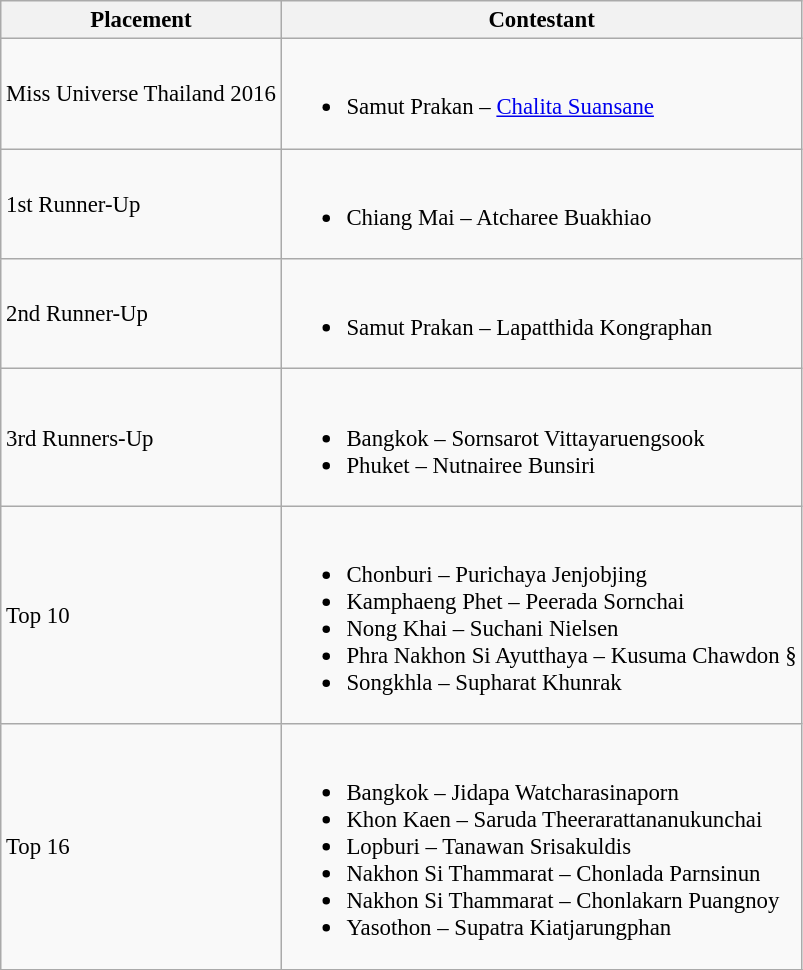<table class="wikitable sortable" style="font-size: 95%;">
<tr>
<th>Placement</th>
<th>Contestant</th>
</tr>
<tr>
<td>Miss Universe Thailand 2016</td>
<td><br><ul><li>Samut Prakan – <a href='#'>Chalita Suansane</a></li></ul></td>
</tr>
<tr>
<td>1st Runner-Up</td>
<td><br><ul><li>Chiang Mai – Atcharee Buakhiao</li></ul></td>
</tr>
<tr>
<td>2nd Runner-Up</td>
<td><br><ul><li>Samut Prakan – Lapatthida Kongraphan</li></ul></td>
</tr>
<tr>
<td>3rd Runners-Up</td>
<td><br><ul><li>Bangkok – Sornsarot Vittayaruengsook</li><li>Phuket – Nutnairee Bunsiri</li></ul></td>
</tr>
<tr>
<td>Top 10</td>
<td><br><ul><li>Chonburi – Purichaya Jenjobjing</li><li>Kamphaeng Phet – Peerada Sornchai</li><li>Nong Khai – Suchani Nielsen</li><li>Phra Nakhon Si Ayutthaya – Kusuma  Chawdon §</li><li>Songkhla – Supharat Khunrak</li></ul></td>
</tr>
<tr>
<td>Top 16</td>
<td><br><ul><li>Bangkok – Jidapa Watcharasinaporn</li><li>Khon Kaen – Saruda Theerarattananukunchai</li><li>Lopburi – Tanawan Srisakuldis</li><li>Nakhon Si Thammarat – Chonlada Parnsinun</li><li>Nakhon Si Thammarat – Chonlakarn Puangnoy</li><li>Yasothon – Supatra Kiatjarungphan</li></ul></td>
</tr>
<tr>
</tr>
</table>
